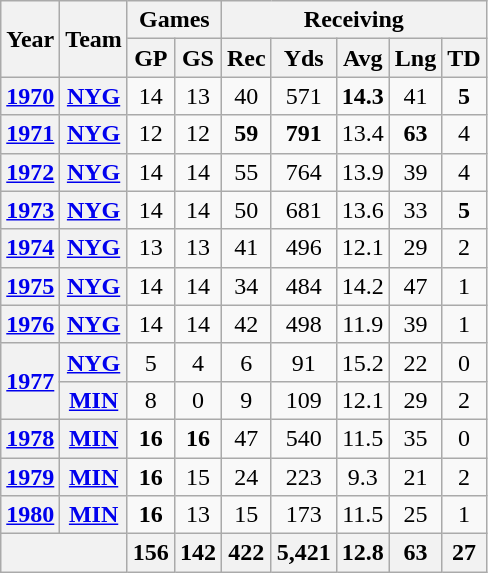<table class="wikitable" style="text-align:center">
<tr>
<th rowspan="2">Year</th>
<th rowspan="2">Team</th>
<th colspan="2">Games</th>
<th colspan="5">Receiving</th>
</tr>
<tr>
<th>GP</th>
<th>GS</th>
<th>Rec</th>
<th>Yds</th>
<th>Avg</th>
<th>Lng</th>
<th>TD</th>
</tr>
<tr>
<th><a href='#'>1970</a></th>
<th><a href='#'>NYG</a></th>
<td>14</td>
<td>13</td>
<td>40</td>
<td>571</td>
<td><strong>14.3</strong></td>
<td>41</td>
<td><strong>5</strong></td>
</tr>
<tr>
<th><a href='#'>1971</a></th>
<th><a href='#'>NYG</a></th>
<td>12</td>
<td>12</td>
<td><strong>59</strong></td>
<td><strong>791</strong></td>
<td>13.4</td>
<td><strong>63</strong></td>
<td>4</td>
</tr>
<tr>
<th><a href='#'>1972</a></th>
<th><a href='#'>NYG</a></th>
<td>14</td>
<td>14</td>
<td>55</td>
<td>764</td>
<td>13.9</td>
<td>39</td>
<td>4</td>
</tr>
<tr>
<th><a href='#'>1973</a></th>
<th><a href='#'>NYG</a></th>
<td>14</td>
<td>14</td>
<td>50</td>
<td>681</td>
<td>13.6</td>
<td>33</td>
<td><strong>5</strong></td>
</tr>
<tr>
<th><a href='#'>1974</a></th>
<th><a href='#'>NYG</a></th>
<td>13</td>
<td>13</td>
<td>41</td>
<td>496</td>
<td>12.1</td>
<td>29</td>
<td>2</td>
</tr>
<tr>
<th><a href='#'>1975</a></th>
<th><a href='#'>NYG</a></th>
<td>14</td>
<td>14</td>
<td>34</td>
<td>484</td>
<td>14.2</td>
<td>47</td>
<td>1</td>
</tr>
<tr>
<th><a href='#'>1976</a></th>
<th><a href='#'>NYG</a></th>
<td>14</td>
<td>14</td>
<td>42</td>
<td>498</td>
<td>11.9</td>
<td>39</td>
<td>1</td>
</tr>
<tr>
<th rowspan="2"><a href='#'>1977</a></th>
<th><a href='#'>NYG</a></th>
<td>5</td>
<td>4</td>
<td>6</td>
<td>91</td>
<td>15.2</td>
<td>22</td>
<td>0</td>
</tr>
<tr>
<th><a href='#'>MIN</a></th>
<td>8</td>
<td>0</td>
<td>9</td>
<td>109</td>
<td>12.1</td>
<td>29</td>
<td>2</td>
</tr>
<tr>
<th><a href='#'>1978</a></th>
<th><a href='#'>MIN</a></th>
<td><strong>16</strong></td>
<td><strong>16</strong></td>
<td>47</td>
<td>540</td>
<td>11.5</td>
<td>35</td>
<td>0</td>
</tr>
<tr>
<th><a href='#'>1979</a></th>
<th><a href='#'>MIN</a></th>
<td><strong>16</strong></td>
<td>15</td>
<td>24</td>
<td>223</td>
<td>9.3</td>
<td>21</td>
<td>2</td>
</tr>
<tr>
<th><a href='#'>1980</a></th>
<th><a href='#'>MIN</a></th>
<td><strong>16</strong></td>
<td>13</td>
<td>15</td>
<td>173</td>
<td>11.5</td>
<td>25</td>
<td>1</td>
</tr>
<tr>
<th colspan="2"></th>
<th>156</th>
<th>142</th>
<th>422</th>
<th>5,421</th>
<th>12.8</th>
<th>63</th>
<th>27</th>
</tr>
</table>
